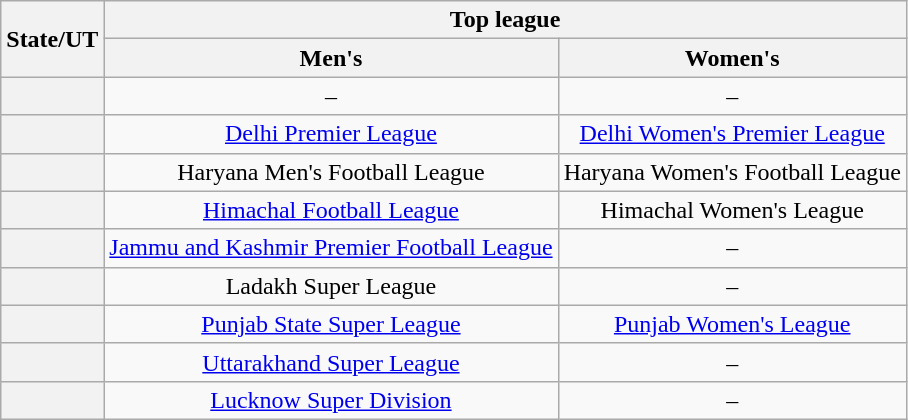<table class="wikitable" style="text-align:center">
<tr>
<th rowspan="2">State/UT</th>
<th colspan=2>Top league</th>
</tr>
<tr>
<th>Men's</th>
<th>Women's</th>
</tr>
<tr>
<th></th>
<td>–</td>
<td>–</td>
</tr>
<tr>
<th></th>
<td><a href='#'>Delhi Premier League</a></td>
<td><a href='#'>Delhi Women's Premier League</a></td>
</tr>
<tr>
<th></th>
<td>Haryana Men's Football League</td>
<td>Haryana Women's Football League</td>
</tr>
<tr>
<th></th>
<td><a href='#'>Himachal Football League</a></td>
<td>Himachal Women's League</td>
</tr>
<tr>
<th></th>
<td><a href='#'>Jammu and Kashmir Premier Football League</a></td>
<td>–</td>
</tr>
<tr>
<th></th>
<td>Ladakh Super League</td>
<td>–</td>
</tr>
<tr>
<th></th>
<td><a href='#'>Punjab State Super League</a></td>
<td><a href='#'>Punjab Women's League</a></td>
</tr>
<tr>
<th></th>
<td><a href='#'>Uttarakhand Super League</a></td>
<td>–</td>
</tr>
<tr>
<th></th>
<td><a href='#'>Lucknow Super Division</a></td>
<td>–</td>
</tr>
</table>
